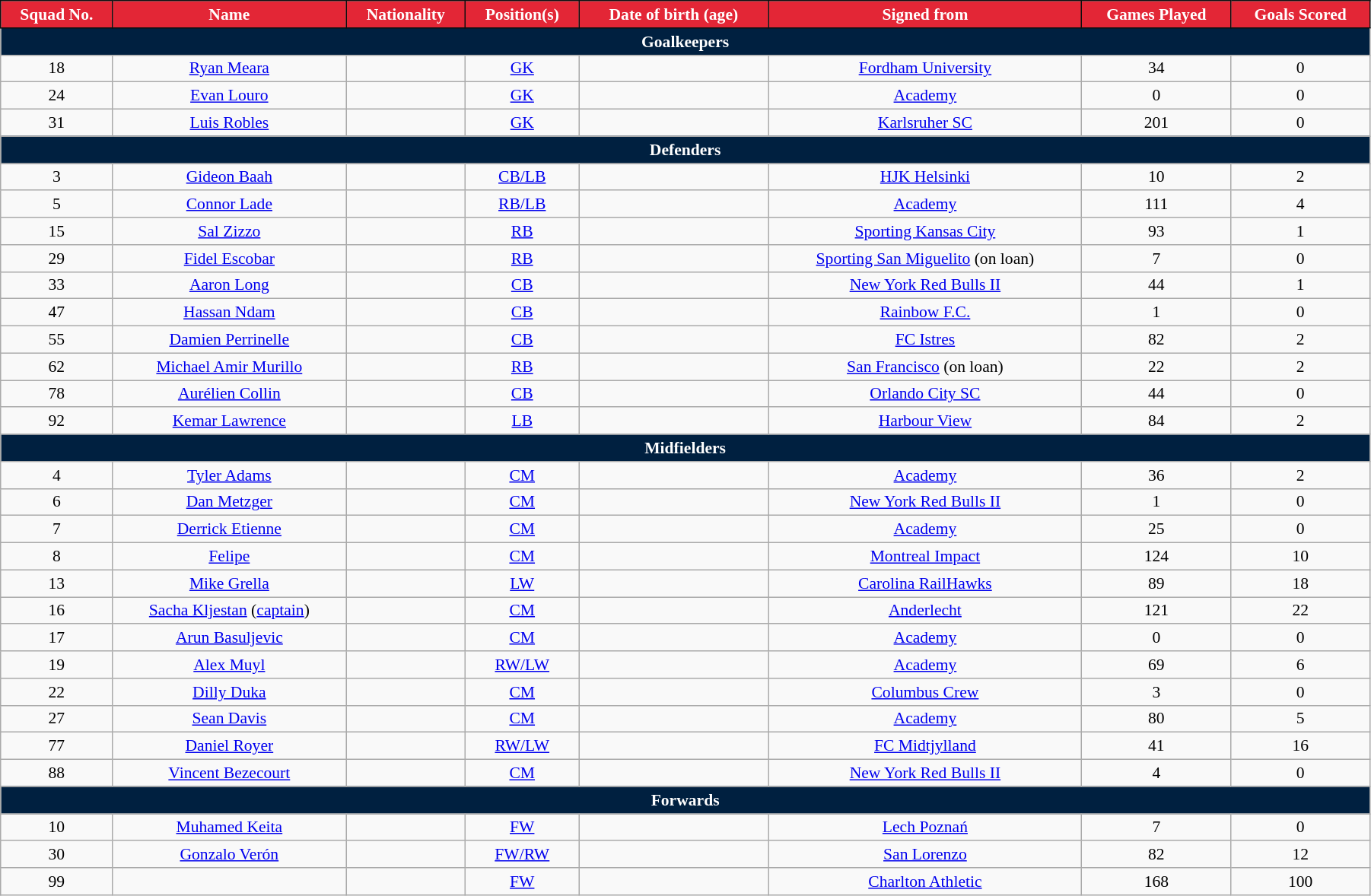<table class="wikitable" style="text-align:center; font-size:90%; width:95%;">
<tr>
<th style="background:#E32636; color:#fff;  border:1px solid #0e0e0e; text-align:center;">Squad No.</th>
<th style="background:#E32636; color:#fff;  border:1px solid #0e0e0e; text-align:center;">Name</th>
<th style="background:#E32636; color:#fff;  border:1px solid #0e0e0e; text-align:center;">Nationality</th>
<th style="background:#E32636; color:#fff;  border:1px solid #0e0e0e; text-align:center;">Position(s)</th>
<th style="background:#E32636; color:#fff;  border:1px solid #0e0e0e; text-align:center;">Date of birth (age)</th>
<th style="background:#E32636; color:#fff;  border:1px solid #0e0e0e; text-align:center;">Signed from</th>
<th style="background:#E32636; color:#fff;  border:1px solid #0e0e0e; text-align:center;">Games Played</th>
<th style="background:#E32636; color:#fff;  border:1px solid #0e0e0e; text-align:center;">Goals Scored</th>
</tr>
<tr>
<th colspan="8" style="background:#002040; color:white; text-align:center;">Goalkeepers</th>
</tr>
<tr>
<td>18</td>
<td><a href='#'>Ryan Meara</a></td>
<td></td>
<td><a href='#'>GK</a></td>
<td></td>
<td> <a href='#'>Fordham University</a></td>
<td>34</td>
<td>0</td>
</tr>
<tr>
<td>24</td>
<td><a href='#'>Evan Louro</a></td>
<td></td>
<td><a href='#'>GK</a></td>
<td></td>
<td><a href='#'>Academy</a></td>
<td>0</td>
<td>0</td>
</tr>
<tr>
<td>31</td>
<td><a href='#'>Luis Robles</a></td>
<td></td>
<td><a href='#'>GK</a></td>
<td></td>
<td> <a href='#'>Karlsruher SC</a></td>
<td>201</td>
<td>0</td>
</tr>
<tr>
<th colspan="8" style="background:#002040; color:white; text-align:center;"><strong>Defenders</strong></th>
</tr>
<tr>
<td>3</td>
<td><a href='#'>Gideon Baah</a></td>
<td></td>
<td><a href='#'>CB/LB</a></td>
<td></td>
<td><a href='#'>HJK Helsinki</a></td>
<td>10</td>
<td>2</td>
</tr>
<tr>
<td>5</td>
<td><a href='#'>Connor Lade</a></td>
<td></td>
<td><a href='#'>RB/LB</a></td>
<td></td>
<td><a href='#'>Academy</a></td>
<td>111</td>
<td>4</td>
</tr>
<tr>
<td>15</td>
<td><a href='#'>Sal Zizzo</a></td>
<td></td>
<td><a href='#'>RB</a></td>
<td></td>
<td> <a href='#'>Sporting Kansas City</a></td>
<td>93</td>
<td>1</td>
</tr>
<tr>
<td>29</td>
<td><a href='#'>Fidel Escobar</a></td>
<td></td>
<td><a href='#'>RB</a></td>
<td></td>
<td> <a href='#'>Sporting San Miguelito</a> (on loan)</td>
<td>7</td>
<td>0</td>
</tr>
<tr>
<td>33</td>
<td><a href='#'>Aaron Long</a></td>
<td></td>
<td><a href='#'>CB</a></td>
<td></td>
<td> <a href='#'>New York Red Bulls II</a></td>
<td>44</td>
<td>1</td>
</tr>
<tr>
<td>47</td>
<td><a href='#'>Hassan Ndam</a></td>
<td></td>
<td><a href='#'>CB</a></td>
<td></td>
<td> <a href='#'>Rainbow F.C.</a></td>
<td>1</td>
<td>0</td>
</tr>
<tr>
<td>55</td>
<td><a href='#'>Damien Perrinelle</a></td>
<td></td>
<td><a href='#'>CB</a></td>
<td></td>
<td> <a href='#'>FC Istres</a></td>
<td>82</td>
<td>2</td>
</tr>
<tr>
<td>62</td>
<td><a href='#'>Michael Amir Murillo</a></td>
<td></td>
<td><a href='#'>RB</a></td>
<td></td>
<td> <a href='#'>San Francisco</a> (on loan)</td>
<td>22</td>
<td>2</td>
</tr>
<tr>
<td>78</td>
<td><a href='#'>Aurélien Collin</a></td>
<td></td>
<td><a href='#'>CB</a></td>
<td></td>
<td> <a href='#'>Orlando City SC</a></td>
<td>44</td>
<td>0</td>
</tr>
<tr>
<td>92</td>
<td><a href='#'>Kemar Lawrence</a></td>
<td></td>
<td><a href='#'>LB</a></td>
<td></td>
<td> <a href='#'>Harbour View</a></td>
<td>84</td>
<td>2</td>
</tr>
<tr>
<th colspan="8" style="background:#002040; color:white; text-align:center;">Midfielders</th>
</tr>
<tr>
<td>4</td>
<td><a href='#'>Tyler Adams</a></td>
<td></td>
<td><a href='#'>CM</a></td>
<td></td>
<td><a href='#'>Academy</a></td>
<td>36</td>
<td>2</td>
</tr>
<tr>
<td>6</td>
<td><a href='#'>Dan Metzger</a></td>
<td></td>
<td><a href='#'>CM</a></td>
<td></td>
<td> <a href='#'>New York Red Bulls II</a></td>
<td>1</td>
<td>0</td>
</tr>
<tr>
<td>7</td>
<td><a href='#'>Derrick Etienne</a></td>
<td></td>
<td><a href='#'>CM</a></td>
<td></td>
<td><a href='#'>Academy</a></td>
<td>25</td>
<td>0</td>
</tr>
<tr>
<td>8</td>
<td><a href='#'>Felipe</a></td>
<td></td>
<td><a href='#'>CM</a></td>
<td></td>
<td> <a href='#'>Montreal Impact</a></td>
<td>124</td>
<td>10</td>
</tr>
<tr>
<td>13</td>
<td><a href='#'>Mike Grella</a></td>
<td></td>
<td><a href='#'>LW</a></td>
<td></td>
<td> <a href='#'>Carolina RailHawks</a></td>
<td>89</td>
<td>18</td>
</tr>
<tr>
<td>16</td>
<td><a href='#'>Sacha Kljestan</a> (<a href='#'>captain</a>)</td>
<td></td>
<td><a href='#'>CM</a></td>
<td></td>
<td> <a href='#'>Anderlecht</a></td>
<td>121</td>
<td>22</td>
</tr>
<tr>
<td>17</td>
<td><a href='#'>Arun Basuljevic</a></td>
<td></td>
<td><a href='#'>CM</a></td>
<td></td>
<td><a href='#'>Academy</a></td>
<td>0</td>
<td>0</td>
</tr>
<tr>
<td>19</td>
<td><a href='#'>Alex Muyl</a></td>
<td></td>
<td><a href='#'>RW/LW</a></td>
<td></td>
<td><a href='#'>Academy</a></td>
<td>69</td>
<td>6</td>
</tr>
<tr>
<td>22</td>
<td><a href='#'>Dilly Duka</a></td>
<td></td>
<td><a href='#'>CM</a></td>
<td></td>
<td> <a href='#'>Columbus Crew</a></td>
<td>3</td>
<td>0</td>
</tr>
<tr>
<td>27</td>
<td><a href='#'>Sean Davis</a></td>
<td></td>
<td><a href='#'>CM</a></td>
<td></td>
<td><a href='#'>Academy</a></td>
<td>80</td>
<td>5</td>
</tr>
<tr>
<td>77</td>
<td><a href='#'>Daniel Royer</a></td>
<td></td>
<td><a href='#'>RW/LW</a></td>
<td></td>
<td> <a href='#'>FC Midtjylland</a></td>
<td>41</td>
<td>16</td>
</tr>
<tr>
<td>88</td>
<td><a href='#'>Vincent Bezecourt</a></td>
<td></td>
<td><a href='#'>CM</a></td>
<td></td>
<td> <a href='#'>New York Red Bulls II</a></td>
<td>4</td>
<td>0</td>
</tr>
<tr>
<th colspan="8" style="background:#002040; color:white; text-align:center;">Forwards</th>
</tr>
<tr>
<td>10</td>
<td><a href='#'>Muhamed Keita</a></td>
<td></td>
<td><a href='#'>FW</a></td>
<td></td>
<td> <a href='#'>Lech Poznań</a></td>
<td>7</td>
<td>0</td>
</tr>
<tr>
<td>30</td>
<td><a href='#'>Gonzalo Verón</a></td>
<td></td>
<td><a href='#'>FW/RW</a></td>
<td></td>
<td> <a href='#'>San Lorenzo</a></td>
<td>82</td>
<td>12</td>
</tr>
<tr>
<td>99</td>
<td></td>
<td></td>
<td><a href='#'>FW</a></td>
<td></td>
<td> <a href='#'>Charlton Athletic</a></td>
<td>168</td>
<td>100</td>
</tr>
</table>
